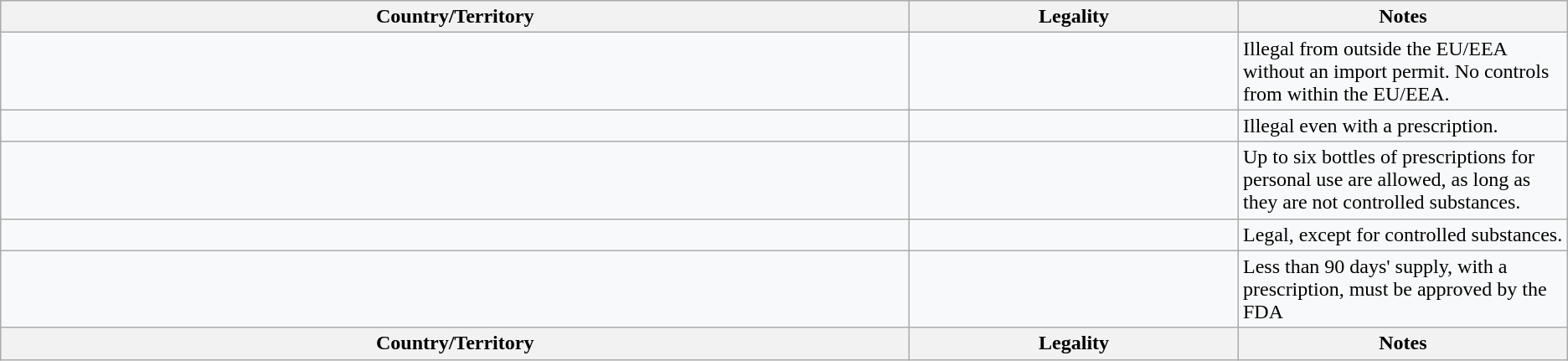<table class="wikitable sortable sticky-header" style="background: #f8f9fa">
<tr>
<th>Country/Territory</th>
<th style="width: 21%;">Legality</th>
<th style="width: 21%;">Notes</th>
</tr>
<tr>
<td id="G"></td>
<td></td>
<td>Illegal from outside the EU/EEA without an import permit. No controls from within the EU/EEA.</td>
</tr>
<tr>
<td id="N"></td>
<td></td>
<td>Illegal even with a prescription.</td>
</tr>
<tr>
<td id="R"></td>
<td></td>
<td>Up to six bottles of prescriptions for personal use are allowed, as long as they are not controlled substances.</td>
</tr>
<tr>
<td id="U"></td>
<td></td>
<td>Legal, except for controlled substances.</td>
</tr>
<tr>
<td></td>
<td></td>
<td>Less than 90 days' supply, with a prescription, must be approved by the FDA </td>
</tr>
<tr>
<th>Country/Territory</th>
<th>Legality</th>
<th>Notes</th>
</tr>
</table>
